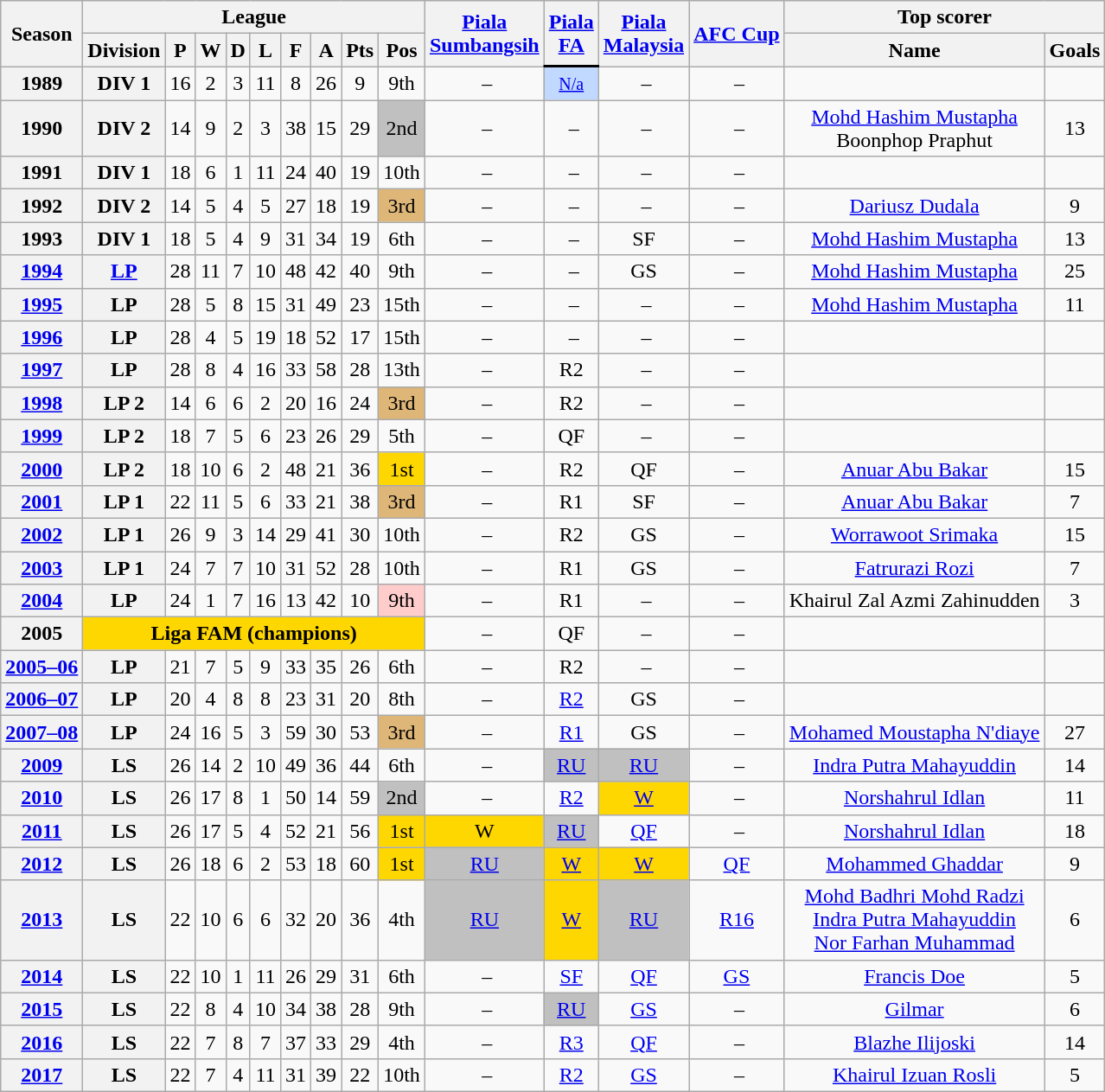<table class="wikitable" style="text-align: center">
<tr>
<th rowspan="2">Season</th>
<th colspan="9">League</th>
<th rowspan=2><a href='#'>Piala<br> Sumbangsih</a></th>
<th rowspan=2><a href='#'>Piala<br> FA</a></th>
<th rowspan=2><a href='#'>Piala<br> Malaysia</a></th>
<th rowspan=2><a href='#'>AFC Cup</a></th>
<th colspan=2>Top scorer</th>
</tr>
<tr>
<th>Division</th>
<th>P</th>
<th>W</th>
<th>D</th>
<th>L</th>
<th>F</th>
<th>A</th>
<th>Pts</th>
<th>Pos</th>
<th>Name</th>
<th>Goals</th>
</tr>
<tr>
<th>1989</th>
<th>DIV 1</th>
<td>16</td>
<td>2</td>
<td>3</td>
<td>11</td>
<td>8</td>
<td>26</td>
<td>9</td>
<td>9th</td>
<td> –</td>
<td style="background:#c1d8ff; border-top:2px solid black;"><small><a href='#'>N/a</a></small></td>
<td> –</td>
<td> –</td>
<td></td>
<td></td>
</tr>
<tr>
<th>1990</th>
<th>DIV 2</th>
<td>14</td>
<td>9</td>
<td>2</td>
<td>3</td>
<td>38</td>
<td>15</td>
<td>29</td>
<td style="background:silver;">2nd</td>
<td> –</td>
<td> –</td>
<td> –</td>
<td> –</td>
<td><a href='#'>Mohd Hashim Mustapha</a><br>Boonphop Praphut</td>
<td>13</td>
</tr>
<tr>
<th>1991</th>
<th>DIV 1</th>
<td>18</td>
<td>6</td>
<td>1</td>
<td>11</td>
<td>24</td>
<td>40</td>
<td>19</td>
<td>10th</td>
<td> –</td>
<td> –</td>
<td> –</td>
<td> –</td>
<td></td>
<td></td>
</tr>
<tr>
<th>1992</th>
<th>DIV 2</th>
<td>14</td>
<td>5</td>
<td>4</td>
<td>5</td>
<td>27</td>
<td>18</td>
<td>19</td>
<td style="background:#deb678;">3rd</td>
<td> –</td>
<td> –</td>
<td> –</td>
<td> –</td>
<td><a href='#'>Dariusz Dudala</a></td>
<td>9</td>
</tr>
<tr>
<th>1993</th>
<th>DIV 1</th>
<td>18</td>
<td>5</td>
<td>4</td>
<td>9</td>
<td>31</td>
<td>34</td>
<td>19</td>
<td>6th</td>
<td> –</td>
<td> –</td>
<td>SF</td>
<td> –</td>
<td><a href='#'>Mohd Hashim Mustapha</a></td>
<td>13</td>
</tr>
<tr>
<th><a href='#'>1994</a></th>
<th><a href='#'>LP</a></th>
<td>28</td>
<td>11</td>
<td>7</td>
<td>10</td>
<td>48</td>
<td>42</td>
<td>40</td>
<td>9th</td>
<td> –</td>
<td> –</td>
<td>GS</td>
<td> –</td>
<td><a href='#'>Mohd Hashim Mustapha</a></td>
<td>25</td>
</tr>
<tr>
<th><a href='#'>1995</a></th>
<th>LP</th>
<td>28</td>
<td>5</td>
<td>8</td>
<td>15</td>
<td>31</td>
<td>49</td>
<td>23</td>
<td>15th</td>
<td> –</td>
<td> –</td>
<td> –</td>
<td> –</td>
<td><a href='#'>Mohd Hashim Mustapha</a></td>
<td>11</td>
</tr>
<tr>
<th><a href='#'>1996</a></th>
<th>LP</th>
<td>28</td>
<td>4</td>
<td>5</td>
<td>19</td>
<td>18</td>
<td>52</td>
<td>17</td>
<td>15th</td>
<td> –</td>
<td> –</td>
<td> –</td>
<td> –</td>
<td></td>
<td></td>
</tr>
<tr>
<th><a href='#'>1997</a></th>
<th>LP</th>
<td>28</td>
<td>8</td>
<td>4</td>
<td>16</td>
<td>33</td>
<td>58</td>
<td>28</td>
<td>13th</td>
<td> –</td>
<td>R2</td>
<td> –</td>
<td> –</td>
<td></td>
<td></td>
</tr>
<tr>
<th><a href='#'>1998</a></th>
<th>LP 2</th>
<td>14</td>
<td>6</td>
<td>6</td>
<td>2</td>
<td>20</td>
<td>16</td>
<td>24</td>
<td style="background:#deb678;">3rd</td>
<td> –</td>
<td>R2</td>
<td> –</td>
<td> –</td>
<td></td>
<td></td>
</tr>
<tr>
<th><a href='#'>1999</a></th>
<th>LP 2</th>
<td>18</td>
<td>7</td>
<td>5</td>
<td>6</td>
<td>23</td>
<td>26</td>
<td>29</td>
<td>5th</td>
<td> –</td>
<td>QF</td>
<td> –</td>
<td> –</td>
<td></td>
<td></td>
</tr>
<tr>
<th><a href='#'>2000</a></th>
<th>LP 2</th>
<td>18</td>
<td>10</td>
<td>6</td>
<td>2</td>
<td>48</td>
<td>21</td>
<td>36</td>
<td style="background:Gold;">1st</td>
<td> –</td>
<td>R2</td>
<td>QF</td>
<td> –</td>
<td><a href='#'>Anuar Abu Bakar</a></td>
<td>15</td>
</tr>
<tr>
<th><a href='#'>2001</a></th>
<th>LP 1</th>
<td>22</td>
<td>11</td>
<td>5</td>
<td>6</td>
<td>33</td>
<td>21</td>
<td>38</td>
<td style="background:#deb678;">3rd</td>
<td> –</td>
<td>R1</td>
<td>SF</td>
<td> –</td>
<td><a href='#'>Anuar Abu Bakar</a></td>
<td>7</td>
</tr>
<tr>
<th><a href='#'>2002</a></th>
<th>LP 1</th>
<td>26</td>
<td>9</td>
<td>3</td>
<td>14</td>
<td>29</td>
<td>41</td>
<td>30</td>
<td>10th</td>
<td> –</td>
<td>R2</td>
<td>GS</td>
<td> –</td>
<td><a href='#'>Worrawoot Srimaka</a></td>
<td>15</td>
</tr>
<tr>
<th><a href='#'>2003</a></th>
<th>LP 1</th>
<td>24</td>
<td>7</td>
<td>7</td>
<td>10</td>
<td>31</td>
<td>52</td>
<td>28</td>
<td>10th</td>
<td> –</td>
<td>R1</td>
<td>GS</td>
<td> –</td>
<td><a href='#'>Fatrurazi Rozi</a></td>
<td>7</td>
</tr>
<tr>
<th><a href='#'>2004</a></th>
<th>LP</th>
<td>24</td>
<td>1</td>
<td>7</td>
<td>16</td>
<td>13</td>
<td>42</td>
<td>10</td>
<td style="background:#fcc;">9th</td>
<td> –</td>
<td>R1</td>
<td> –</td>
<td> –</td>
<td>Khairul Zal Azmi Zahinudden</td>
<td>3</td>
</tr>
<tr>
<th>2005</th>
<td colspan="9" style="background:gold;"><strong>Liga FAM (champions)</strong></td>
<td> –</td>
<td>QF</td>
<td> –</td>
<td> –</td>
<td></td>
<td></td>
</tr>
<tr>
<th><a href='#'>2005–06</a></th>
<th>LP</th>
<td>21</td>
<td>7</td>
<td>5</td>
<td>9</td>
<td>33</td>
<td>35</td>
<td>26</td>
<td>6th</td>
<td> –</td>
<td>R2</td>
<td> –</td>
<td> –</td>
<td></td>
<td></td>
</tr>
<tr>
<th><a href='#'>2006–07</a></th>
<th>LP</th>
<td>20</td>
<td>4</td>
<td>8</td>
<td>8</td>
<td>23</td>
<td>31</td>
<td>20</td>
<td>8th</td>
<td> –</td>
<td><a href='#'>R2</a></td>
<td>GS</td>
<td> –</td>
<td></td>
<td></td>
</tr>
<tr>
<th><a href='#'>2007–08</a></th>
<th>LP</th>
<td>24</td>
<td>16</td>
<td>5</td>
<td>3</td>
<td>59</td>
<td>30</td>
<td>53</td>
<td style="background:#deb678;">3rd</td>
<td> –</td>
<td><a href='#'>R1</a></td>
<td>GS</td>
<td> –</td>
<td><a href='#'>Mohamed Moustapha N'diaye</a></td>
<td>27</td>
</tr>
<tr>
<th><a href='#'>2009</a></th>
<th>LS</th>
<td>26</td>
<td>14</td>
<td>2</td>
<td>10</td>
<td>49</td>
<td>36</td>
<td>44</td>
<td>6th</td>
<td> –</td>
<td style="background:silver;"><a href='#'>RU</a></td>
<td style="background:silver;"><a href='#'>RU</a></td>
<td> –</td>
<td><a href='#'>Indra Putra Mahayuddin</a></td>
<td>14</td>
</tr>
<tr>
<th><a href='#'>2010</a></th>
<th>LS</th>
<td>26</td>
<td>17</td>
<td>8</td>
<td>1</td>
<td>50</td>
<td>14</td>
<td>59</td>
<td style="background:silver;">2nd</td>
<td> –</td>
<td><a href='#'>R2</a></td>
<td style="background:gold;"><a href='#'>W</a></td>
<td> –</td>
<td><a href='#'>Norshahrul Idlan</a></td>
<td>11</td>
</tr>
<tr>
<th><a href='#'>2011</a></th>
<th>LS</th>
<td>26</td>
<td>17</td>
<td>5</td>
<td>4</td>
<td>52</td>
<td>21</td>
<td>56</td>
<td style="background:gold;">1st</td>
<td style="background:gold;">W</td>
<td style="background:silver;"><a href='#'>RU</a></td>
<td><a href='#'>QF</a></td>
<td> –</td>
<td><a href='#'>Norshahrul Idlan</a></td>
<td>18</td>
</tr>
<tr>
<th><a href='#'>2012</a></th>
<th>LS</th>
<td>26</td>
<td>18</td>
<td>6</td>
<td>2</td>
<td>53</td>
<td>18</td>
<td>60</td>
<td style="background:gold;">1st</td>
<td style="background:silver;"><a href='#'>RU</a></td>
<td style="background:gold;"><a href='#'>W</a></td>
<td style="background:gold;"><a href='#'>W</a></td>
<td><a href='#'>QF</a></td>
<td><a href='#'>Mohammed Ghaddar</a></td>
<td>9</td>
</tr>
<tr>
<th><a href='#'>2013</a></th>
<th>LS</th>
<td>22</td>
<td>10</td>
<td>6</td>
<td>6</td>
<td>32</td>
<td>20</td>
<td>36</td>
<td>4th</td>
<td style="background:silver;"><a href='#'>RU</a></td>
<td style="background:gold;"><a href='#'>W</a></td>
<td style="background:silver;"><a href='#'>RU</a></td>
<td><a href='#'>R16</a></td>
<td><a href='#'>Mohd Badhri Mohd Radzi</a><br> <a href='#'>Indra Putra Mahayuddin</a><br> <a href='#'>Nor Farhan Muhammad</a></td>
<td>6</td>
</tr>
<tr>
<th><a href='#'>2014</a></th>
<th>LS</th>
<td>22</td>
<td>10</td>
<td>1</td>
<td>11</td>
<td>26</td>
<td>29</td>
<td>31</td>
<td>6th</td>
<td> –</td>
<td><a href='#'>SF</a></td>
<td><a href='#'>QF</a></td>
<td><a href='#'>GS</a></td>
<td><a href='#'>Francis Doe</a></td>
<td>5</td>
</tr>
<tr>
<th><a href='#'>2015</a></th>
<th>LS</th>
<td>22</td>
<td>8</td>
<td>4</td>
<td>10</td>
<td>34</td>
<td>38</td>
<td>28</td>
<td>9th</td>
<td> –</td>
<td style="background:silver;"><a href='#'>RU</a></td>
<td><a href='#'>GS</a></td>
<td> –</td>
<td><a href='#'>Gilmar</a></td>
<td>6</td>
</tr>
<tr>
<th><a href='#'>2016</a></th>
<th>LS</th>
<td>22</td>
<td>7</td>
<td>8</td>
<td>7</td>
<td>37</td>
<td>33</td>
<td>29</td>
<td>4th</td>
<td> –</td>
<td><a href='#'>R3</a></td>
<td><a href='#'>QF</a></td>
<td> –</td>
<td><a href='#'>Blazhe Ilijoski</a></td>
<td>14</td>
</tr>
<tr>
<th><a href='#'>2017</a></th>
<th>LS</th>
<td>22</td>
<td>7</td>
<td>4</td>
<td>11</td>
<td>31</td>
<td>39</td>
<td>22</td>
<td>10th</td>
<td> –</td>
<td><a href='#'>R2</a></td>
<td><a href='#'>GS</a></td>
<td> –</td>
<td><a href='#'>Khairul Izuan Rosli</a></td>
<td>5</td>
</tr>
</table>
